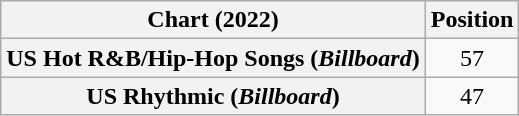<table class="wikitable sortable plainrowheaders" style="text-align:center">
<tr>
<th scope="col">Chart (2022)</th>
<th scope="col">Position</th>
</tr>
<tr>
<th scope="row">US Hot R&B/Hip-Hop Songs (<em>Billboard</em>)</th>
<td>57</td>
</tr>
<tr>
<th scope="row">US Rhythmic (<em>Billboard</em>)</th>
<td>47</td>
</tr>
</table>
